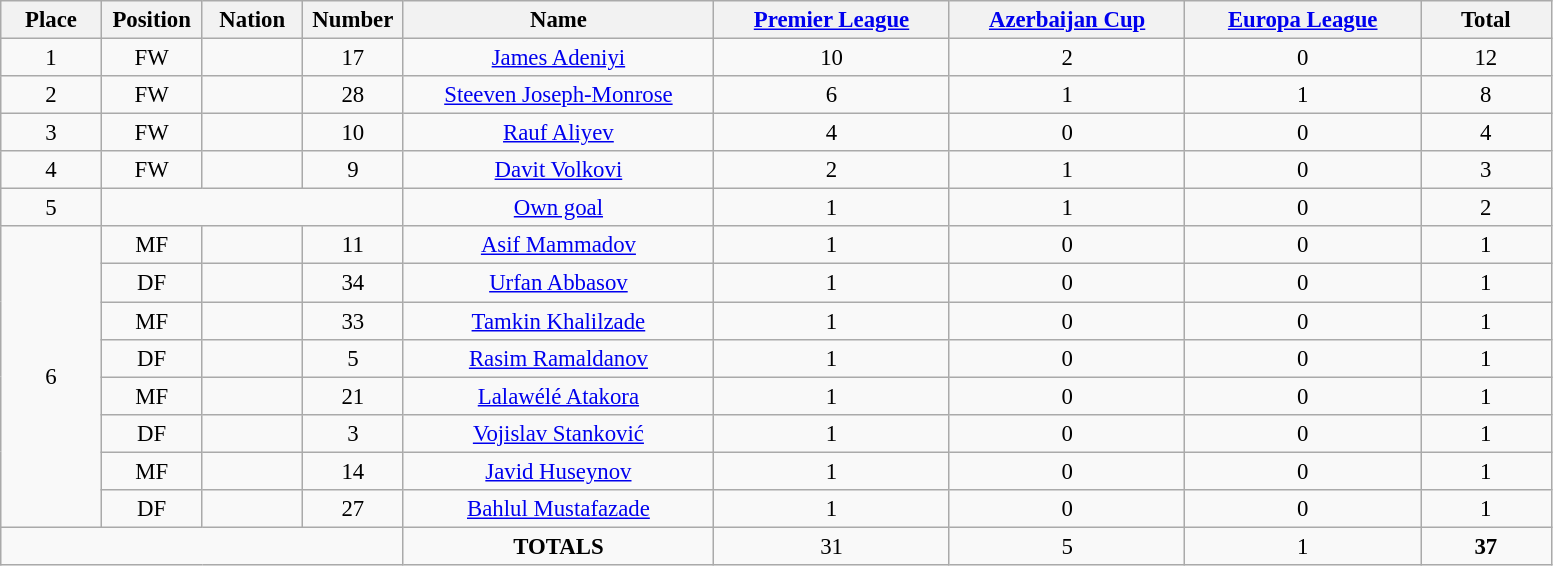<table class="wikitable" style="font-size: 95%; text-align: center;">
<tr>
<th width=60>Place</th>
<th width=60>Position</th>
<th width=60>Nation</th>
<th width=60>Number</th>
<th width=200>Name</th>
<th width=150><a href='#'>Premier League</a></th>
<th width=150><a href='#'>Azerbaijan Cup</a></th>
<th width=150><a href='#'>Europa League</a></th>
<th width=80>Total</th>
</tr>
<tr>
<td>1</td>
<td>FW</td>
<td></td>
<td>17</td>
<td><a href='#'>James Adeniyi</a></td>
<td>10</td>
<td>2</td>
<td>0</td>
<td>12</td>
</tr>
<tr>
<td>2</td>
<td>FW</td>
<td></td>
<td>28</td>
<td><a href='#'>Steeven Joseph-Monrose</a></td>
<td>6</td>
<td>1</td>
<td>1</td>
<td>8</td>
</tr>
<tr>
<td>3</td>
<td>FW</td>
<td></td>
<td>10</td>
<td><a href='#'>Rauf Aliyev</a></td>
<td>4</td>
<td>0</td>
<td>0</td>
<td>4</td>
</tr>
<tr>
<td>4</td>
<td>FW</td>
<td></td>
<td>9</td>
<td><a href='#'>Davit Volkovi</a></td>
<td>2</td>
<td>1</td>
<td>0</td>
<td>3</td>
</tr>
<tr>
<td>5</td>
<td colspan="3"></td>
<td><a href='#'>Own goal</a></td>
<td>1</td>
<td>1</td>
<td>0</td>
<td>2</td>
</tr>
<tr>
<td rowspan="8">6</td>
<td>MF</td>
<td></td>
<td>11</td>
<td><a href='#'>Asif Mammadov</a></td>
<td>1</td>
<td>0</td>
<td>0</td>
<td>1</td>
</tr>
<tr>
<td>DF</td>
<td></td>
<td>34</td>
<td><a href='#'>Urfan Abbasov</a></td>
<td>1</td>
<td>0</td>
<td>0</td>
<td>1</td>
</tr>
<tr>
<td>MF</td>
<td></td>
<td>33</td>
<td><a href='#'>Tamkin Khalilzade</a></td>
<td>1</td>
<td>0</td>
<td>0</td>
<td>1</td>
</tr>
<tr>
<td>DF</td>
<td></td>
<td>5</td>
<td><a href='#'>Rasim Ramaldanov</a></td>
<td>1</td>
<td>0</td>
<td>0</td>
<td>1</td>
</tr>
<tr>
<td>MF</td>
<td></td>
<td>21</td>
<td><a href='#'>Lalawélé Atakora</a></td>
<td>1</td>
<td>0</td>
<td>0</td>
<td>1</td>
</tr>
<tr>
<td>DF</td>
<td></td>
<td>3</td>
<td><a href='#'>Vojislav Stanković</a></td>
<td>1</td>
<td>0</td>
<td>0</td>
<td>1</td>
</tr>
<tr>
<td>MF</td>
<td></td>
<td>14</td>
<td><a href='#'>Javid Huseynov</a></td>
<td>1</td>
<td>0</td>
<td>0</td>
<td>1</td>
</tr>
<tr>
<td>DF</td>
<td></td>
<td>27</td>
<td><a href='#'>Bahlul Mustafazade</a></td>
<td>1</td>
<td>0</td>
<td>0</td>
<td>1</td>
</tr>
<tr>
<td colspan="4"></td>
<td><strong>TOTALS</strong></td>
<td>31</td>
<td>5</td>
<td>1</td>
<td><strong>37</strong></td>
</tr>
</table>
